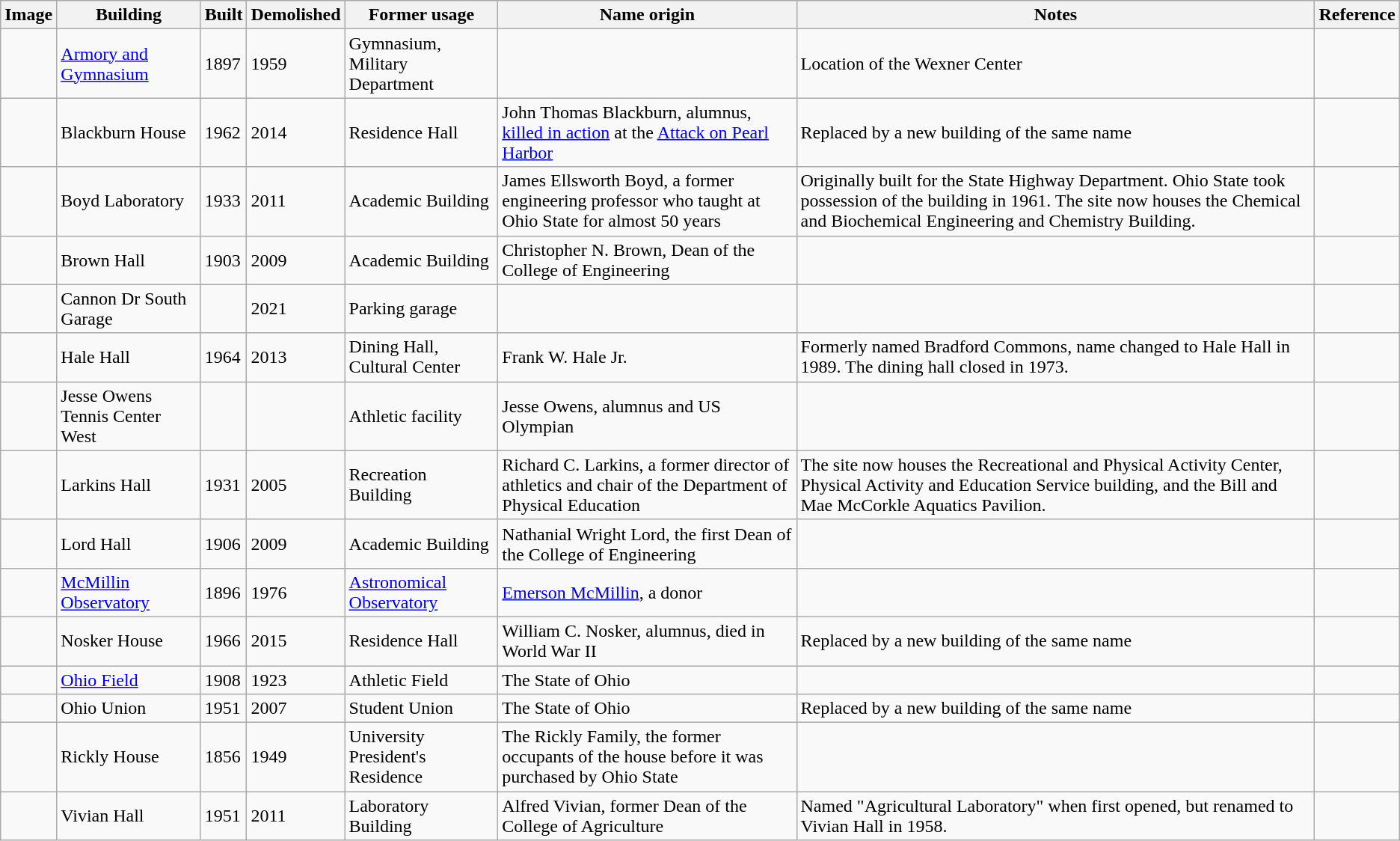<table class="wikitable sortable">
<tr>
<th class="unsortable">Image</th>
<th>Building</th>
<th>Built</th>
<th>Demolished</th>
<th>Former usage</th>
<th>Name origin</th>
<th>Notes</th>
<th>Reference</th>
</tr>
<tr>
<td></td>
<td><a href='#'>Armory and Gymnasium</a></td>
<td>1897</td>
<td>1959</td>
<td>Gymnasium, Military Department</td>
<td></td>
<td>Location of the Wexner Center</td>
<td></td>
</tr>
<tr>
<td></td>
<td>Blackburn House</td>
<td>1962</td>
<td>2014</td>
<td>Residence Hall</td>
<td>John Thomas Blackburn, alumnus, <a href='#'>killed in action</a> at the <a href='#'>Attack on Pearl Harbor</a></td>
<td>Replaced by a new building of the same name</td>
<td></td>
</tr>
<tr>
<td></td>
<td>Boyd Laboratory</td>
<td>1933</td>
<td>2011</td>
<td>Academic Building</td>
<td>James Ellsworth Boyd, a former engineering professor who taught at Ohio State for almost 50 years</td>
<td>Originally built for the State Highway Department. Ohio State took possession of the building in 1961. The site now houses the Chemical and Biochemical Engineering and Chemistry Building.</td>
<td></td>
</tr>
<tr>
<td></td>
<td>Brown Hall</td>
<td>1903</td>
<td>2009</td>
<td>Academic Building</td>
<td>Christopher N. Brown, Dean of the College of Engineering</td>
<td></td>
<td></td>
</tr>
<tr>
<td></td>
<td>Cannon Dr South Garage</td>
<td></td>
<td>2021</td>
<td>Parking garage</td>
<td></td>
<td></td>
<td></td>
</tr>
<tr>
<td></td>
<td>Hale Hall</td>
<td>1964</td>
<td>2013</td>
<td>Dining Hall, Cultural Center</td>
<td>Frank W. Hale Jr.</td>
<td>Formerly named Bradford Commons, name changed to Hale Hall in 1989. The dining hall closed in 1973.</td>
<td></td>
</tr>
<tr>
<td></td>
<td>Jesse Owens Tennis Center West</td>
<td></td>
<td></td>
<td>Athletic facility</td>
<td>Jesse Owens, alumnus and US Olympian</td>
<td></td>
<td></td>
</tr>
<tr>
<td></td>
<td>Larkins Hall</td>
<td>1931</td>
<td>2005</td>
<td>Recreation Building</td>
<td>Richard C. Larkins, a former director of athletics and chair of the Department of Physical Education</td>
<td>The site now houses the Recreational and Physical Activity Center, Physical Activity and Education Service building, and the Bill and Mae McCorkle Aquatics Pavilion.</td>
<td></td>
</tr>
<tr>
<td></td>
<td>Lord Hall</td>
<td>1906</td>
<td>2009</td>
<td>Academic Building</td>
<td>Nathanial Wright Lord, the first Dean of the College of Engineering</td>
<td></td>
<td></td>
</tr>
<tr>
<td></td>
<td><a href='#'>McMillin Observatory</a></td>
<td>1896</td>
<td>1976</td>
<td><a href='#'>Astronomical Observatory</a></td>
<td><a href='#'>Emerson McMillin</a>, a donor</td>
<td></td>
<td></td>
</tr>
<tr>
<td></td>
<td>Nosker House</td>
<td>1966</td>
<td>2015</td>
<td>Residence Hall</td>
<td>William C. Nosker, alumnus, died in World War II</td>
<td>Replaced by a new building of the same name</td>
<td></td>
</tr>
<tr>
<td></td>
<td><a href='#'>Ohio Field</a></td>
<td>1908</td>
<td>1923</td>
<td>Athletic Field</td>
<td>The State of Ohio</td>
<td></td>
<td></td>
</tr>
<tr>
<td></td>
<td>Ohio Union</td>
<td>1951</td>
<td>2007</td>
<td>Student Union</td>
<td>The State of Ohio</td>
<td>Replaced by a new building of the same name</td>
<td></td>
</tr>
<tr>
<td></td>
<td>Rickly House</td>
<td>1856</td>
<td>1949</td>
<td>University President's Residence</td>
<td>The Rickly Family, the former occupants of the house before it was purchased by Ohio State</td>
<td></td>
<td></td>
</tr>
<tr>
<td></td>
<td>Vivian Hall</td>
<td>1951</td>
<td>2011</td>
<td>Laboratory Building</td>
<td>Alfred Vivian, former Dean of the College of Agriculture</td>
<td>Named "Agricultural Laboratory" when first opened, but renamed to Vivian Hall in 1958.</td>
<td></td>
</tr>
</table>
